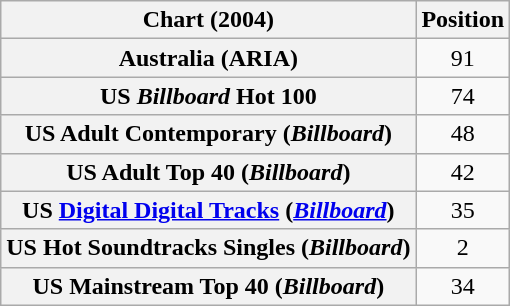<table class="wikitable plainrowheaders sortable" style="text-align:center">
<tr>
<th scope="col">Chart (2004)</th>
<th scope="col">Position</th>
</tr>
<tr>
<th scope="row">Australia (ARIA)</th>
<td>91</td>
</tr>
<tr>
<th scope="row">US <em>Billboard</em> Hot 100</th>
<td>74</td>
</tr>
<tr>
<th scope="row">US Adult Contemporary (<em>Billboard</em>)</th>
<td>48</td>
</tr>
<tr>
<th scope="row">US Adult Top 40 (<em>Billboard</em>)</th>
<td>42</td>
</tr>
<tr>
<th scope="row">US <a href='#'>Digital Digital Tracks</a> (<em><a href='#'>Billboard</a></em>)</th>
<td>35</td>
</tr>
<tr>
<th scope="row">US Hot Soundtracks Singles (<em>Billboard</em>)</th>
<td>2</td>
</tr>
<tr>
<th scope="row">US Mainstream Top 40 (<em>Billboard</em>)</th>
<td>34</td>
</tr>
</table>
